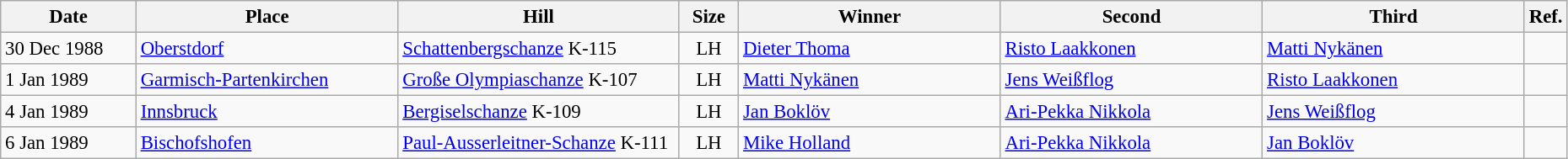<table class="wikitable" style="font-size:95%;">
<tr>
<th width="100">Date</th>
<th width="200">Place</th>
<th width="215">Hill</th>
<th width="40">Size</th>
<th width="200">Winner</th>
<th width="200">Second</th>
<th width="200">Third</th>
<th width="10">Ref.</th>
</tr>
<tr>
<td>30 Dec 1988</td>
<td> <a href='#'>Oberstdorf</a></td>
<td><a href='#'>Schattenbergschanze</a> K-115</td>
<td align=center>LH</td>
<td> <a href='#'>Dieter Thoma</a></td>
<td> <a href='#'>Risto Laakkonen</a></td>
<td> <a href='#'>Matti Nykänen</a></td>
<td></td>
</tr>
<tr>
<td>1 Jan 1989</td>
<td> <a href='#'>Garmisch-Partenkirchen</a></td>
<td><a href='#'>Große Olympiaschanze</a> K-107</td>
<td align=center>LH</td>
<td> <a href='#'>Matti Nykänen</a></td>
<td> <a href='#'>Jens Weißflog</a></td>
<td> <a href='#'>Risto Laakkonen</a></td>
<td></td>
</tr>
<tr>
<td>4 Jan 1989</td>
<td> <a href='#'>Innsbruck</a></td>
<td><a href='#'>Bergiselschanze</a> K-109</td>
<td align=center>LH</td>
<td> <a href='#'>Jan Boklöv</a></td>
<td> <a href='#'>Ari-Pekka Nikkola</a></td>
<td> <a href='#'>Jens Weißflog</a></td>
<td></td>
</tr>
<tr>
<td>6 Jan 1989</td>
<td> <a href='#'>Bischofshofen</a></td>
<td><a href='#'>Paul-Ausserleitner-Schanze</a> K-111</td>
<td align=center>LH</td>
<td> <a href='#'>Mike Holland</a></td>
<td> <a href='#'>Ari-Pekka Nikkola</a></td>
<td> <a href='#'>Jan Boklöv</a></td>
<td></td>
</tr>
</table>
